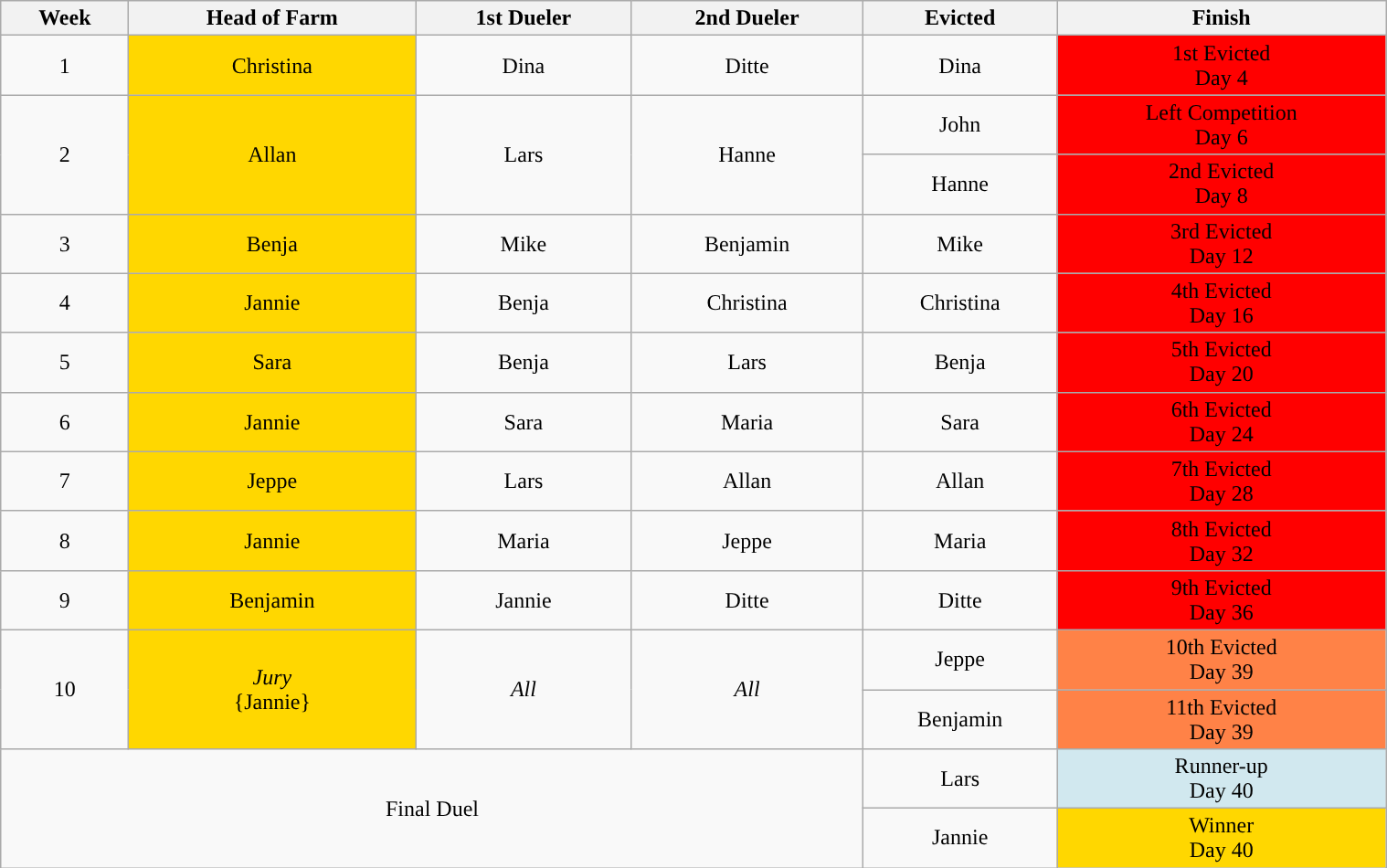<table class="wikitable" style="font-size:100%; text-align:center; width: 80%; margin-left: auto; margin-right: auto;">
<tr>
<th>Week</th>
<th>Head of Farm</th>
<th>1st Dueler</th>
<th>2nd Dueler</th>
<th>Evicted</th>
<th>Finish</th>
</tr>
<tr>
<td>1</td>
<td style="background:gold;">Christina</td>
<td>Dina</td>
<td>Ditte</td>
<td>Dina</td>
<td style="background:#ff0000">1st Evicted<br>Day 4</td>
</tr>
<tr>
<td rowspan="2">2</td>
<td rowspan="2" style="background:gold;">Allan</td>
<td rowspan="2">Lars</td>
<td rowspan="2">Hanne</td>
<td rowspan="1">John</td>
<td rowspan="1" style="background:#ff0000">Left Competition<br>Day 6</td>
</tr>
<tr>
<td rowspan="1">Hanne</td>
<td rowspan="1" style="background:#ff0000">2nd Evicted<br>Day 8</td>
</tr>
<tr>
<td>3</td>
<td style="background:gold;">Benja</td>
<td>Mike</td>
<td>Benjamin</td>
<td>Mike</td>
<td style="background:#ff0000">3rd Evicted<br>Day 12</td>
</tr>
<tr>
<td>4</td>
<td style="background:gold;">Jannie</td>
<td>Benja</td>
<td>Christina</td>
<td>Christina</td>
<td style="background:#ff0000">4th Evicted<br>Day 16</td>
</tr>
<tr>
<td>5</td>
<td style="background:gold;">Sara</td>
<td>Benja</td>
<td>Lars</td>
<td>Benja</td>
<td style="background:#ff0000">5th Evicted<br>Day 20</td>
</tr>
<tr>
<td>6</td>
<td style="background:gold;">Jannie</td>
<td>Sara</td>
<td>Maria</td>
<td>Sara</td>
<td style="background:#ff0000">6th Evicted<br>Day 24</td>
</tr>
<tr>
<td>7</td>
<td style="background:gold;">Jeppe</td>
<td>Lars</td>
<td>Allan</td>
<td>Allan</td>
<td style="background:#ff0000">7th Evicted<br>Day 28</td>
</tr>
<tr>
<td>8</td>
<td style="background:gold;">Jannie</td>
<td>Maria</td>
<td>Jeppe</td>
<td>Maria</td>
<td style="background:#ff0000">8th Evicted<br>Day 32</td>
</tr>
<tr>
<td>9</td>
<td style="background:gold;">Benjamin</td>
<td>Jannie</td>
<td>Ditte</td>
<td>Ditte</td>
<td style="background:#ff0000">9th Evicted<br>Day 36</td>
</tr>
<tr>
<td rowspan="2">10</td>
<td rowspan="2" style="background:gold;"><em>Jury</em><br>{Jannie}</td>
<td rowspan="2"><em>All</em></td>
<td rowspan="2"><em>All</em></td>
<td>Jeppe</td>
<td style="background:#FF8247;">10th Evicted<br>Day 39</td>
</tr>
<tr>
<td>Benjamin</td>
<td style="background:#FF8247;">11th Evicted<br>Day 39</td>
</tr>
<tr>
<td colspan="4" rowspan="2">Final Duel</td>
<td>Lars</td>
<td style="background:#D1E8EF;">Runner-up<br>Day 40</td>
</tr>
<tr>
<td>Jannie</td>
<td style="background:gold;">Winner<br>Day 40</td>
</tr>
</table>
